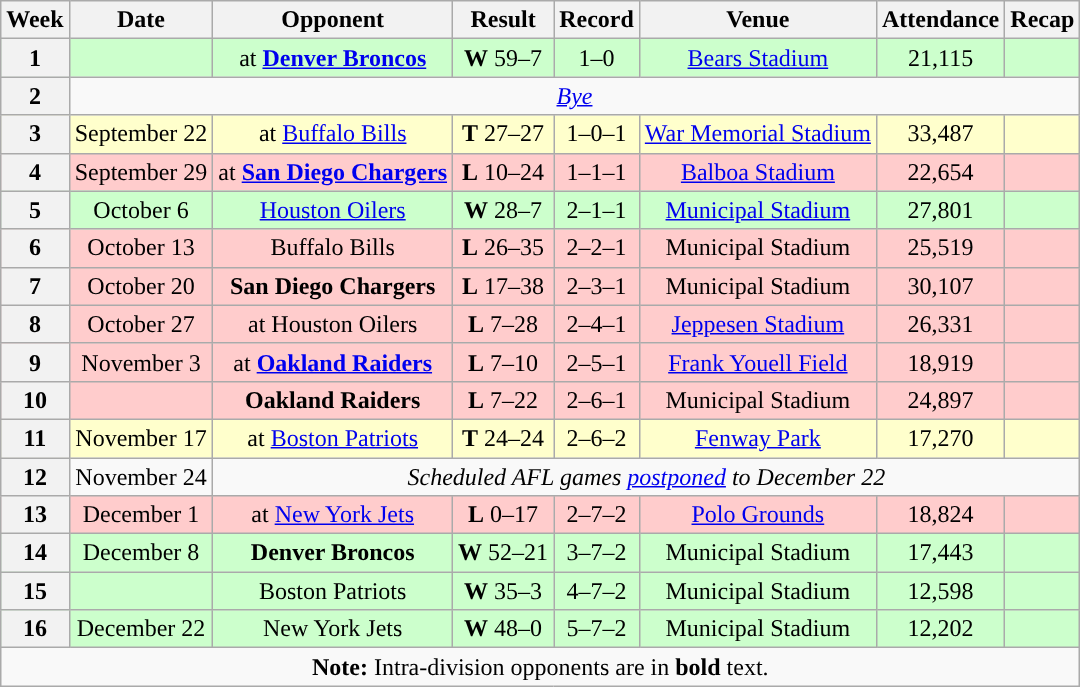<table class="wikitable" style="text-align:center">
<tr>
<th>Week</th>
<th>Date</th>
<th>Opponent</th>
<th>Result</th>
<th>Record</th>
<th>Venue</th>
<th>Attendance</th>
<th>Recap</th>
</tr>
<tr style="background:#cfc">
<th>1</th>
<td></td>
<td>at <strong><a href='#'>Denver Broncos</a></strong></td>
<td><strong>W</strong> 59–7</td>
<td>1–0</td>
<td><a href='#'>Bears Stadium</a></td>
<td>21,115</td>
<td></td>
</tr>
<tr>
<th>2</th>
<td colspan="7"><em><a href='#'>Bye</a></em></td>
</tr>
<tr style="background:#ffc">
<th>3</th>
<td>September 22</td>
<td>at <a href='#'>Buffalo Bills</a></td>
<td><strong>T</strong> 27–27</td>
<td>1–0–1</td>
<td><a href='#'>War Memorial Stadium</a></td>
<td>33,487</td>
<td></td>
</tr>
<tr style="background:#fcc">
<th>4</th>
<td>September 29</td>
<td>at <strong><a href='#'>San Diego Chargers</a></strong></td>
<td><strong>L</strong> 10–24</td>
<td>1–1–1</td>
<td><a href='#'>Balboa Stadium</a></td>
<td>22,654</td>
<td></td>
</tr>
<tr style="background:#cfc">
<th>5</th>
<td>October 6</td>
<td><a href='#'>Houston Oilers</a></td>
<td><strong>W</strong> 28–7</td>
<td>2–1–1</td>
<td><a href='#'>Municipal Stadium</a></td>
<td>27,801</td>
<td></td>
</tr>
<tr style="background:#fcc">
<th>6</th>
<td>October 13</td>
<td>Buffalo Bills</td>
<td><strong>L</strong> 26–35</td>
<td>2–2–1</td>
<td>Municipal Stadium</td>
<td>25,519</td>
<td></td>
</tr>
<tr style="background:#fcc">
<th>7</th>
<td>October 20</td>
<td><strong>San Diego Chargers</strong></td>
<td><strong>L</strong> 17–38</td>
<td>2–3–1</td>
<td>Municipal Stadium</td>
<td>30,107</td>
<td></td>
</tr>
<tr style="background:#fcc">
<th>8</th>
<td>October 27</td>
<td>at Houston Oilers</td>
<td><strong>L</strong> 7–28</td>
<td>2–4–1</td>
<td><a href='#'>Jeppesen Stadium</a></td>
<td>26,331</td>
<td></td>
</tr>
<tr style="background:#fcc">
<th>9</th>
<td>November 3</td>
<td>at <strong><a href='#'>Oakland Raiders</a></strong></td>
<td><strong>L</strong> 7–10</td>
<td>2–5–1</td>
<td><a href='#'>Frank Youell Field</a></td>
<td>18,919</td>
<td></td>
</tr>
<tr style="background:#fcc">
<th>10</th>
<td></td>
<td><strong>Oakland Raiders</strong></td>
<td><strong>L</strong> 7–22</td>
<td>2–6–1</td>
<td>Municipal Stadium</td>
<td>24,897</td>
<td></td>
</tr>
<tr style="background:#ffc">
<th>11</th>
<td>November 17</td>
<td>at <a href='#'>Boston Patriots</a></td>
<td><strong>T</strong> 24–24</td>
<td>2–6–2</td>
<td><a href='#'>Fenway Park</a></td>
<td>17,270</td>
<td></td>
</tr>
<tr>
<th>12</th>
<td>November 24</td>
<td colspan="7"><em>Scheduled AFL games <a href='#'>postponed</a> to December 22</em></td>
</tr>
<tr style="background:#fcc">
<th>13</th>
<td>December 1</td>
<td>at <a href='#'>New York Jets</a></td>
<td><strong>L</strong> 0–17</td>
<td>2–7–2</td>
<td><a href='#'>Polo Grounds</a></td>
<td>18,824</td>
<td></td>
</tr>
<tr style="background:#cfc">
<th>14</th>
<td>December 8</td>
<td><strong>Denver Broncos</strong></td>
<td><strong>W</strong> 52–21</td>
<td>3–7–2</td>
<td>Municipal Stadium</td>
<td>17,443</td>
<td></td>
</tr>
<tr style="background:#cfc">
<th>15</th>
<td></td>
<td>Boston Patriots</td>
<td><strong>W</strong> 35–3</td>
<td>4–7–2</td>
<td>Municipal Stadium</td>
<td>12,598</td>
<td></td>
</tr>
<tr style="background:#cfc">
<th>16</th>
<td>December 22</td>
<td>New York Jets</td>
<td><strong>W</strong> 48–0</td>
<td>5–7–2</td>
<td>Municipal Stadium</td>
<td>12,202</td>
<td></td>
</tr>
<tr>
<td colspan="8"><strong>Note:</strong> Intra-division opponents are in <strong>bold</strong> text.</td>
</tr>
</table>
